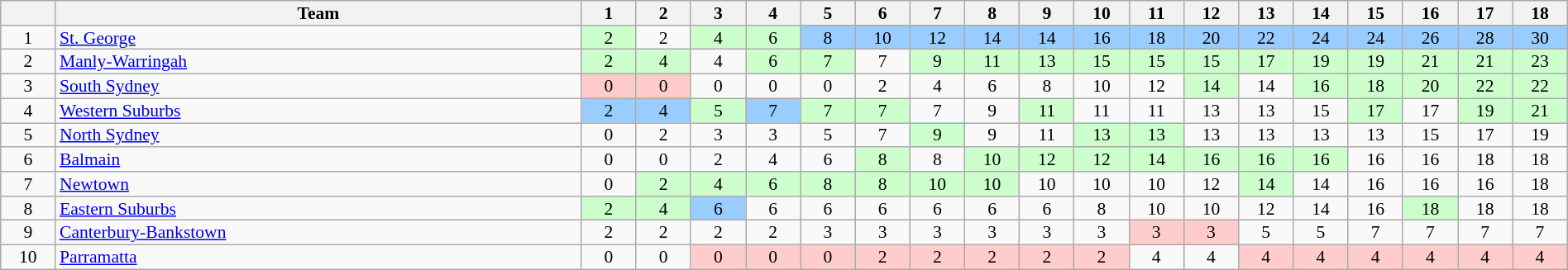<table class="wikitable" style="text-align:center; line-height: 90%; font-size:90%;" width=100%>
<tr>
<th width=20 abbr="Position"></th>
<th width=250>Team</th>
<th width=20 abbr="Round 1">1</th>
<th width=20 abbr="Round 2">2</th>
<th width=20 abbr="Round 3">3</th>
<th width=20 abbr="Round 4">4</th>
<th width=20 abbr="Round 5">5</th>
<th width=20 abbr="Round 6">6</th>
<th width=20 abbr="Round 7">7</th>
<th width=20 abbr="Round 8">8</th>
<th width=20 abbr="Round 9">9</th>
<th width=20 abbr="Round 10">10</th>
<th width=20 abbr="Round 11">11</th>
<th width=20 abbr="Round 12">12</th>
<th width=20 abbr="Round 13">13</th>
<th width=20 abbr="Round 14">14</th>
<th width=20 abbr="Round 15">15</th>
<th width=20 abbr="Round 16">16</th>
<th width=20 abbr="Round 17">17</th>
<th width=20 abbr="Round 18">18</th>
</tr>
<tr>
<td>1</td>
<td style="text-align:left;"> <a href='#'>St. George</a></td>
<td style="background: #ccffcc;">2</td>
<td>2</td>
<td style="background: #ccffcc;">4</td>
<td style="background: #ccffcc;">6</td>
<td style="background: #99ccff;">8</td>
<td style="background: #99ccff;">10</td>
<td style="background: #99ccff;">12</td>
<td style="background: #99ccff;">14</td>
<td style="background: #99ccff;">14</td>
<td style="background: #99ccff;">16</td>
<td style="background: #99ccff;">18</td>
<td style="background: #99ccff;">20</td>
<td style="background: #99ccff;">22</td>
<td style="background: #99ccff;">24</td>
<td style="background: #99ccff;">24</td>
<td style="background: #99ccff;">26</td>
<td style="background: #99ccff;">28</td>
<td style="background: #99ccff;">30</td>
</tr>
<tr>
<td>2</td>
<td style="text-align:left;"> <a href='#'>Manly-Warringah</a></td>
<td style="background: #ccffcc;">2</td>
<td style="background: #ccffcc;">4</td>
<td>4</td>
<td style="background: #ccffcc;">6</td>
<td style="background: #ccffcc;">7</td>
<td>7</td>
<td style="background: #ccffcc;">9</td>
<td style="background: #ccffcc;">11</td>
<td style="background: #ccffcc;">13</td>
<td style="background: #ccffcc;">15</td>
<td style="background: #ccffcc;">15</td>
<td style="background: #ccffcc;">15</td>
<td style="background: #ccffcc;">17</td>
<td style="background: #ccffcc;">19</td>
<td style="background: #ccffcc;">19</td>
<td style="background: #ccffcc;">21</td>
<td style="background: #ccffcc;">21</td>
<td style="background: #ccffcc;">23</td>
</tr>
<tr>
<td>3</td>
<td style="text-align:left;"> <a href='#'>South Sydney</a></td>
<td style="background: #ffcccc;">0</td>
<td style="background: #ffcccc;">0</td>
<td>0</td>
<td>0</td>
<td>0</td>
<td>2</td>
<td>4</td>
<td>6</td>
<td>8</td>
<td>10</td>
<td>12</td>
<td style="background: #ccffcc;">14</td>
<td>14</td>
<td style="background: #ccffcc;">16</td>
<td style="background: #ccffcc;">18</td>
<td style="background: #ccffcc;">20</td>
<td style="background: #ccffcc;">22</td>
<td style="background: #ccffcc;">22</td>
</tr>
<tr>
<td>4</td>
<td style="text-align:left;"> <a href='#'>Western Suburbs</a></td>
<td style="background: #99ccff;">2</td>
<td style="background: #99ccff;">4</td>
<td style="background: #ccffcc;">5</td>
<td style="background: #99ccff;">7</td>
<td style="background: #ccffcc;">7</td>
<td style="background: #ccffcc;">7</td>
<td>7</td>
<td>9</td>
<td style="background: #ccffcc;">11</td>
<td>11</td>
<td>11</td>
<td>13</td>
<td>13</td>
<td>15</td>
<td style="background: #ccffcc;">17</td>
<td>17</td>
<td style="background: #ccffcc;">19</td>
<td style="background: #ccffcc;">21</td>
</tr>
<tr>
<td>5</td>
<td style="text-align:left;"> <a href='#'>North Sydney</a></td>
<td>0</td>
<td>2</td>
<td>3</td>
<td>3</td>
<td>5</td>
<td>7</td>
<td style="background: #ccffcc;">9</td>
<td>9</td>
<td>11</td>
<td style="background: #ccffcc;">13</td>
<td style="background: #ccffcc;">13</td>
<td>13</td>
<td>13</td>
<td>13</td>
<td>13</td>
<td>15</td>
<td>17</td>
<td>19</td>
</tr>
<tr>
<td>6</td>
<td style="text-align:left;"> <a href='#'>Balmain</a></td>
<td>0</td>
<td>0</td>
<td>2</td>
<td>4</td>
<td>6</td>
<td style="background: #ccffcc;">8</td>
<td>8</td>
<td style="background: #ccffcc;">10</td>
<td style="background: #ccffcc;">12</td>
<td style="background: #ccffcc;">12</td>
<td style="background: #ccffcc;">14</td>
<td style="background: #ccffcc;">16</td>
<td style="background: #ccffcc;">16</td>
<td style="background: #ccffcc;">16</td>
<td>16</td>
<td>16</td>
<td>18</td>
<td>18</td>
</tr>
<tr>
<td>7</td>
<td style="text-align:left;"> <a href='#'>Newtown</a></td>
<td>0</td>
<td style="background: #ccffcc;">2</td>
<td style="background: #ccffcc;">4</td>
<td style="background: #ccffcc;">6</td>
<td style="background: #ccffcc;">8</td>
<td style="background: #ccffcc;">8</td>
<td style="background: #ccffcc;">10</td>
<td style="background: #ccffcc;">10</td>
<td>10</td>
<td>10</td>
<td>10</td>
<td>12</td>
<td style="background: #ccffcc;">14</td>
<td>14</td>
<td>16</td>
<td>16</td>
<td>16</td>
<td>18</td>
</tr>
<tr>
<td>8</td>
<td style="text-align:left;"> <a href='#'>Eastern Suburbs</a></td>
<td style="background: #ccffcc;">2</td>
<td style="background: #ccffcc;">4</td>
<td style="background: #99ccff;">6</td>
<td>6</td>
<td>6</td>
<td>6</td>
<td>6</td>
<td>6</td>
<td>6</td>
<td>8</td>
<td>10</td>
<td>10</td>
<td>12</td>
<td>14</td>
<td>16</td>
<td style="background: #ccffcc;">18</td>
<td>18</td>
<td>18</td>
</tr>
<tr>
<td>9</td>
<td style="text-align:left;"> <a href='#'>Canterbury-Bankstown</a></td>
<td>2</td>
<td>2</td>
<td>2</td>
<td>2</td>
<td>3</td>
<td>3</td>
<td>3</td>
<td>3</td>
<td>3</td>
<td>3</td>
<td style="background: #ffcccc;">3</td>
<td style="background: #ffcccc;">3</td>
<td>5</td>
<td>5</td>
<td>7</td>
<td>7</td>
<td>7</td>
<td>7</td>
</tr>
<tr>
<td>10</td>
<td style="text-align:left;"> <a href='#'>Parramatta</a></td>
<td>0</td>
<td>0</td>
<td style="background: #ffcccc;">0</td>
<td style="background: #ffcccc;">0</td>
<td style="background: #ffcccc;">0</td>
<td style="background: #ffcccc;">2</td>
<td style="background: #ffcccc;">2</td>
<td style="background: #ffcccc;">2</td>
<td style="background: #ffcccc;">2</td>
<td style="background: #ffcccc;">2</td>
<td>4</td>
<td>4</td>
<td style="background: #ffcccc;">4</td>
<td style="background: #ffcccc;">4</td>
<td style="background: #ffcccc;">4</td>
<td style="background: #ffcccc;">4</td>
<td style="background: #ffcccc;">4</td>
<td style="background: #ffcccc;">4</td>
</tr>
</table>
